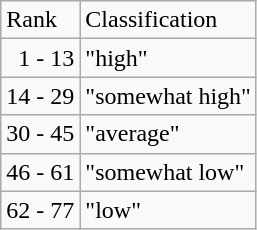<table class="wikitable" ---valign=top>
<tr>
<td>Rank</td>
<td>Classification</td>
</tr>
<tr>
<td>  1 - 13</td>
<td>"high"</td>
</tr>
<tr>
<td>14 - 29</td>
<td>"somewhat high"</td>
</tr>
<tr>
<td>30 - 45</td>
<td>"average"</td>
</tr>
<tr>
<td>46 - 61</td>
<td>"somewhat low"</td>
</tr>
<tr>
<td>62 - 77</td>
<td>"low"</td>
</tr>
</table>
